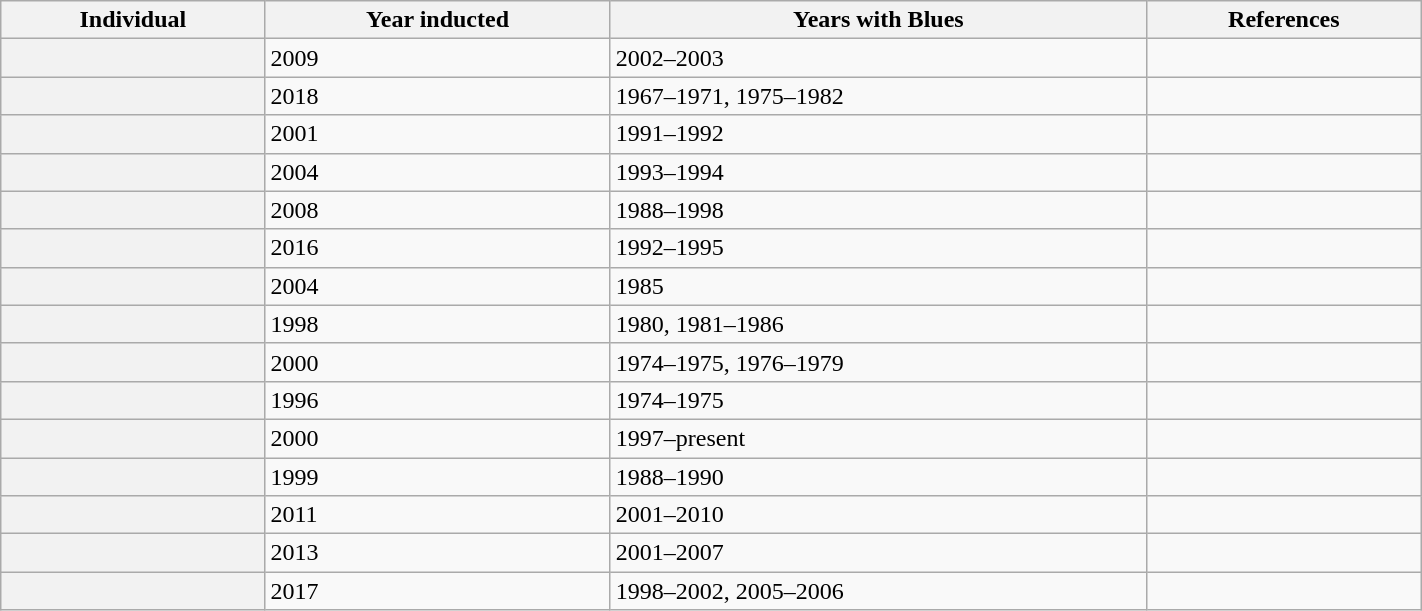<table class="wikitable sortable" width="75%">
<tr>
<th scope="col">Individual</th>
<th scope="col">Year inducted</th>
<th scope="col">Years with Blues</th>
<th scope="col" class="unsortable">References</th>
</tr>
<tr>
<th scope="row"></th>
<td>2009</td>
<td>2002–2003</td>
<td></td>
</tr>
<tr>
<th scope="row"></th>
<td>2018</td>
<td>1967–1971, 1975–1982</td>
<td></td>
</tr>
<tr>
<th scope="row"></th>
<td>2001</td>
<td>1991–1992</td>
<td></td>
</tr>
<tr>
<th scope="row"></th>
<td>2004</td>
<td>1993–1994</td>
<td></td>
</tr>
<tr>
<th scope="row"></th>
<td>2008</td>
<td>1988–1998</td>
<td></td>
</tr>
<tr>
<th scope="row"></th>
<td>2016</td>
<td>1992–1995</td>
<td></td>
</tr>
<tr>
<th scope="row"></th>
<td>2004</td>
<td>1985</td>
<td></td>
</tr>
<tr>
<th scope="row"></th>
<td>1998</td>
<td>1980, 1981–1986</td>
<td></td>
</tr>
<tr>
<th scope="row"></th>
<td>2000</td>
<td>1974–1975, 1976–1979</td>
<td></td>
</tr>
<tr>
<th scope="row"></th>
<td>1996</td>
<td>1974–1975</td>
<td></td>
</tr>
<tr>
<th scope="row"></th>
<td>2000</td>
<td>1997–present</td>
<td></td>
</tr>
<tr>
<th scope="row"></th>
<td>1999</td>
<td>1988–1990</td>
<td></td>
</tr>
<tr>
<th scope="row"></th>
<td>2011</td>
<td>2001–2010</td>
<td></td>
</tr>
<tr>
<th scope="row"></th>
<td>2013</td>
<td>2001–2007</td>
<td></td>
</tr>
<tr>
<th scope="row"></th>
<td>2017</td>
<td>1998–2002, 2005–2006</td>
<td></td>
</tr>
</table>
